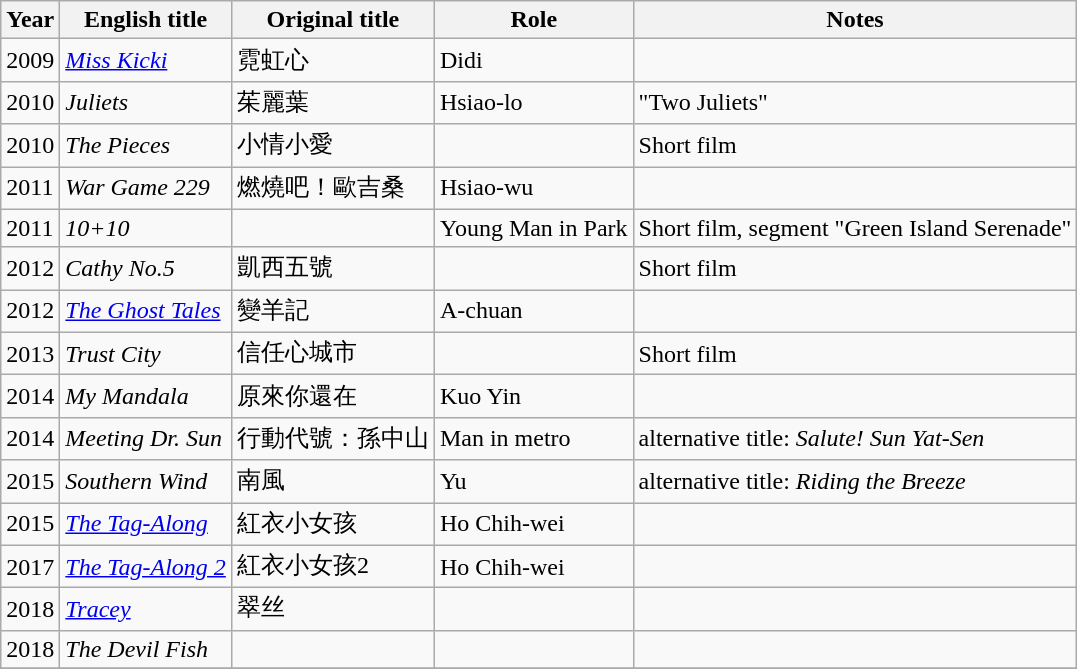<table class="wikitable sortable">
<tr>
<th>Year</th>
<th>English title</th>
<th>Original title</th>
<th>Role</th>
<th class="unsortable">Notes</th>
</tr>
<tr>
<td>2009</td>
<td><em><a href='#'>Miss Kicki</a></em></td>
<td>霓虹心</td>
<td>Didi</td>
<td></td>
</tr>
<tr>
<td>2010</td>
<td><em>Juliets</em></td>
<td>茱麗葉</td>
<td>Hsiao-lo</td>
<td>"Two Juliets"</td>
</tr>
<tr>
<td>2010</td>
<td><em>The Pieces</em></td>
<td>小情小愛</td>
<td></td>
<td>Short film</td>
</tr>
<tr>
<td>2011</td>
<td><em>War Game 229</em></td>
<td>燃燒吧！歐吉桑</td>
<td>Hsiao-wu</td>
<td></td>
</tr>
<tr>
<td>2011</td>
<td><em>10+10</em></td>
<td></td>
<td>Young Man in Park</td>
<td>Short film, segment "Green Island Serenade"</td>
</tr>
<tr>
<td>2012</td>
<td><em>Cathy No.5</em></td>
<td>凱西五號</td>
<td></td>
<td>Short film</td>
</tr>
<tr>
<td>2012</td>
<td><em><a href='#'>The Ghost Tales</a></em></td>
<td>變羊記</td>
<td>A-chuan</td>
<td></td>
</tr>
<tr>
<td>2013</td>
<td><em>Trust City</em></td>
<td>信任心城市</td>
<td></td>
<td>Short film</td>
</tr>
<tr>
<td>2014</td>
<td><em>My Mandala</em></td>
<td>原來你還在</td>
<td>Kuo Yin</td>
<td></td>
</tr>
<tr>
<td>2014</td>
<td><em>Meeting Dr. Sun</em></td>
<td>行動代號：孫中山</td>
<td>Man in metro</td>
<td>alternative title: <em>Salute! Sun Yat-Sen</em></td>
</tr>
<tr>
<td>2015</td>
<td><em>Southern Wind</em></td>
<td>南風</td>
<td>Yu</td>
<td>alternative title: <em>Riding the Breeze</em></td>
</tr>
<tr>
<td>2015</td>
<td><em><a href='#'>The Tag-Along</a></em></td>
<td>紅衣小女孩</td>
<td>Ho Chih-wei</td>
<td></td>
</tr>
<tr>
<td>2017</td>
<td><em><a href='#'>The Tag-Along 2</a></em></td>
<td>紅衣小女孩2</td>
<td>Ho Chih-wei</td>
<td></td>
</tr>
<tr>
<td>2018</td>
<td><em><a href='#'>Tracey</a></em></td>
<td>翠丝</td>
<td></td>
<td></td>
</tr>
<tr>
<td>2018</td>
<td><em>The Devil Fish</em></td>
<td></td>
<td></td>
<td></td>
</tr>
<tr>
</tr>
</table>
